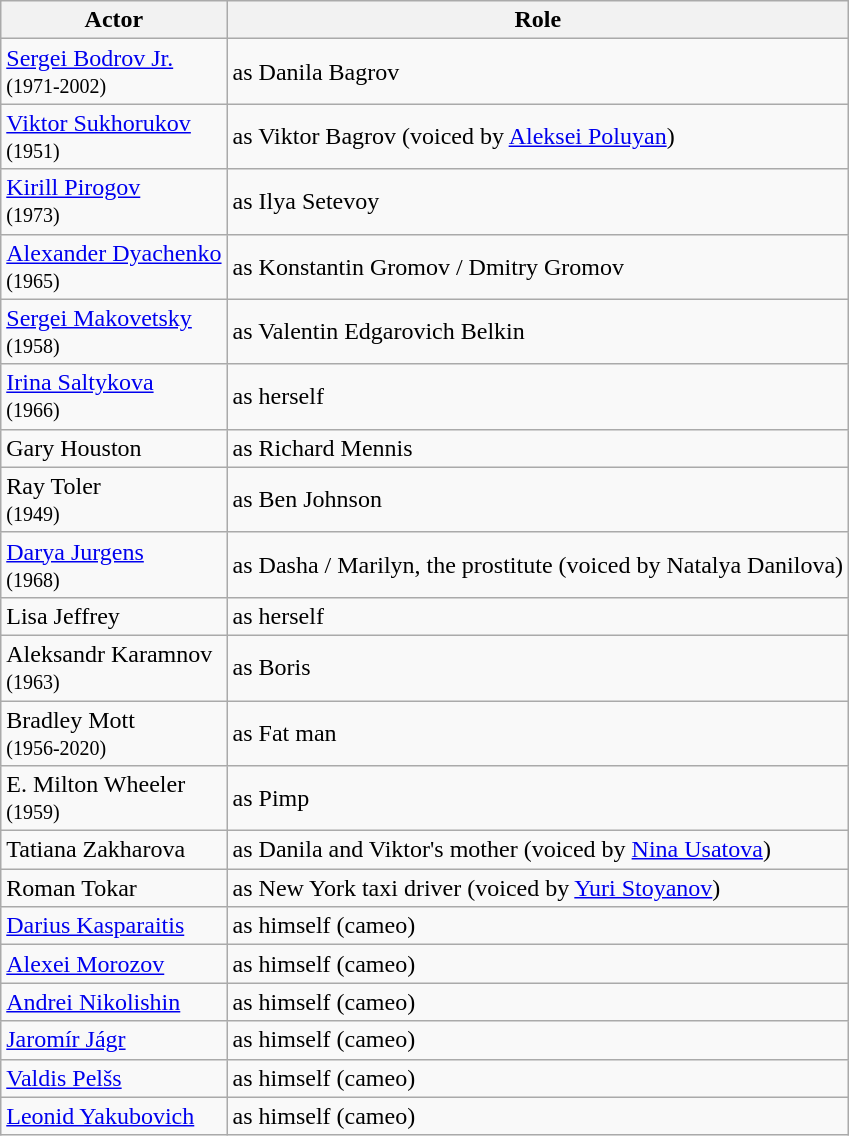<table border=1 class="wikitable">
<tr>
<th style="background:MediumSpringGray "><strong>Actor</strong></th>
<th style="background:MediumSpringGray "><strong>Role</strong></th>
</tr>
<tr>
<td><a href='#'>Sergei Bodrov Jr.</a><br><small>(1971-2002)</small></td>
<td>as Danila Bagrov</td>
</tr>
<tr>
<td><a href='#'>Viktor Sukhorukov</a><br><small>(1951)</small></td>
<td>as Viktor Bagrov (voiced by <a href='#'>Aleksei Poluyan</a>)</td>
</tr>
<tr>
<td><a href='#'>Kirill Pirogov</a><br><small>(1973)</small></td>
<td>as Ilya Setevoy</td>
</tr>
<tr>
<td><a href='#'>Alexander Dyachenko</a><br><small>(1965)</small></td>
<td>as Konstantin Gromov / Dmitry Gromov</td>
</tr>
<tr>
<td><a href='#'>Sergei Makovetsky</a><br><small>(1958)</small></td>
<td>as Valentin Edgarovich Belkin</td>
</tr>
<tr>
<td><a href='#'>Irina Saltykova</a><br><small>(1966)</small></td>
<td>as herself</td>
</tr>
<tr>
<td>Gary Houston</td>
<td>as Richard Mennis</td>
</tr>
<tr>
<td>Ray Toler<br><small>(1949)</small></td>
<td>as Ben Johnson</td>
</tr>
<tr>
<td><a href='#'>Darya Jurgens</a><br><small>(1968)</small></td>
<td>as Dasha / Marilyn, the prostitute (voiced by Natalya Danilova)</td>
</tr>
<tr>
<td>Lisa Jeffrey</td>
<td>as herself</td>
</tr>
<tr>
<td>Aleksandr Karamnov<br><small>(1963)</small></td>
<td>as Boris</td>
</tr>
<tr>
<td>Bradley Mott<br><small>(1956-2020)</small></td>
<td>as Fat man</td>
</tr>
<tr>
<td>E. Milton Wheeler<br><small>(1959)</small></td>
<td>as Pimp</td>
</tr>
<tr>
<td>Tatiana Zakharova</td>
<td>as Danila and Viktor's mother (voiced by <a href='#'>Nina Usatova</a>)</td>
</tr>
<tr>
<td>Roman Tokar</td>
<td>as New York taxi driver (voiced by <a href='#'>Yuri Stoyanov</a>)</td>
</tr>
<tr>
<td><a href='#'>Darius Kasparaitis</a></td>
<td>as himself (cameo)</td>
</tr>
<tr>
<td><a href='#'>Alexei Morozov</a></td>
<td>as himself (cameo)</td>
</tr>
<tr>
<td><a href='#'>Andrei Nikolishin</a></td>
<td>as himself (cameo)</td>
</tr>
<tr>
<td><a href='#'>Jaromír Jágr</a></td>
<td>as himself (cameo)</td>
</tr>
<tr>
<td><a href='#'>Valdis Pelšs</a></td>
<td>as himself (cameo)</td>
</tr>
<tr>
<td><a href='#'>Leonid Yakubovich</a></td>
<td>as himself (cameo)</td>
</tr>
</table>
